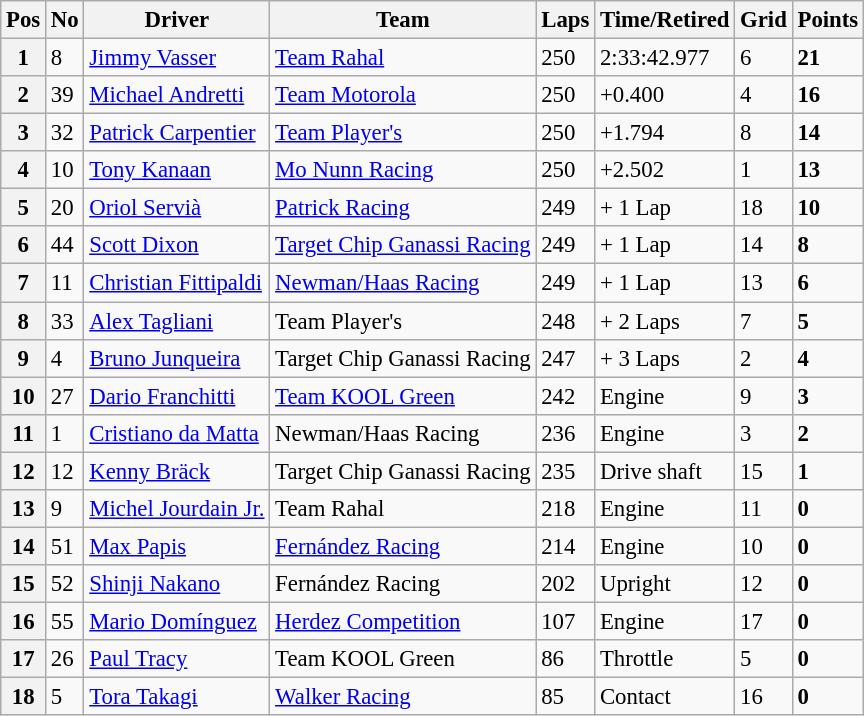<table class="wikitable" style="font-size:95%;">
<tr>
<th>Pos</th>
<th>No</th>
<th>Driver</th>
<th>Team</th>
<th>Laps</th>
<th>Time/Retired</th>
<th>Grid</th>
<th>Points</th>
</tr>
<tr>
<th>1</th>
<td>8</td>
<td> <a href='#'>Jimmy Vasser</a></td>
<td><a href='#'>Team Rahal</a></td>
<td>250</td>
<td>2:33:42.977</td>
<td>6</td>
<td><strong>21</strong></td>
</tr>
<tr>
<th>2</th>
<td>39</td>
<td> <a href='#'>Michael Andretti</a></td>
<td><a href='#'>Team Motorola</a></td>
<td>250</td>
<td>+0.400</td>
<td>4</td>
<td><strong>16</strong></td>
</tr>
<tr>
<th>3</th>
<td>32</td>
<td> <a href='#'>Patrick Carpentier</a></td>
<td><a href='#'>Team Player's</a></td>
<td>250</td>
<td>+1.794</td>
<td>8</td>
<td><strong>14</strong></td>
</tr>
<tr>
<th>4</th>
<td>10</td>
<td> <a href='#'>Tony Kanaan</a></td>
<td><a href='#'>Mo Nunn Racing</a></td>
<td>250</td>
<td>+2.502</td>
<td>1</td>
<td><strong>13</strong></td>
</tr>
<tr>
<th>5</th>
<td>20</td>
<td> <a href='#'>Oriol Servià</a></td>
<td><a href='#'>Patrick Racing</a></td>
<td>249</td>
<td>+ 1 Lap</td>
<td>18</td>
<td><strong>10</strong></td>
</tr>
<tr>
<th>6</th>
<td>44</td>
<td> <a href='#'>Scott Dixon</a></td>
<td><a href='#'>Target Chip Ganassi Racing</a></td>
<td>249</td>
<td>+ 1 Lap</td>
<td>14</td>
<td><strong>8</strong></td>
</tr>
<tr>
<th>7</th>
<td>11</td>
<td> <a href='#'>Christian Fittipaldi</a></td>
<td><a href='#'>Newman/Haas Racing</a></td>
<td>249</td>
<td>+ 1 Lap</td>
<td>13</td>
<td><strong>6</strong></td>
</tr>
<tr>
<th>8</th>
<td>33</td>
<td> <a href='#'>Alex Tagliani</a></td>
<td>Team Player's</td>
<td>248</td>
<td>+ 2 Laps</td>
<td>7</td>
<td><strong>5</strong></td>
</tr>
<tr>
<th>9</th>
<td>4</td>
<td> <a href='#'>Bruno Junqueira</a></td>
<td>Target Chip Ganassi Racing</td>
<td>247</td>
<td>+ 3 Laps</td>
<td>2</td>
<td><strong>4</strong></td>
</tr>
<tr>
<th>10</th>
<td>27</td>
<td> <a href='#'>Dario Franchitti</a></td>
<td><a href='#'>Team KOOL Green</a></td>
<td>242</td>
<td>Engine</td>
<td>9</td>
<td><strong>3</strong></td>
</tr>
<tr>
<th>11</th>
<td>1</td>
<td> <a href='#'>Cristiano da Matta</a></td>
<td>Newman/Haas Racing</td>
<td>236</td>
<td>Engine</td>
<td>3</td>
<td><strong>2</strong></td>
</tr>
<tr>
<th>12</th>
<td>12</td>
<td> <a href='#'>Kenny Bräck</a></td>
<td>Target Chip Ganassi Racing</td>
<td>235</td>
<td>Drive shaft</td>
<td>15</td>
<td><strong>1</strong></td>
</tr>
<tr>
<th>13</th>
<td>9</td>
<td> <a href='#'>Michel Jourdain Jr.</a></td>
<td>Team Rahal</td>
<td>218</td>
<td>Engine</td>
<td>11</td>
<td><strong>0</strong></td>
</tr>
<tr>
<th>14</th>
<td>51</td>
<td> <a href='#'>Max Papis</a></td>
<td><a href='#'>Fernández Racing</a></td>
<td>214</td>
<td>Engine</td>
<td>10</td>
<td><strong>0</strong></td>
</tr>
<tr>
<th>15</th>
<td>52</td>
<td> <a href='#'>Shinji Nakano</a></td>
<td>Fernández Racing</td>
<td>202</td>
<td>Upright</td>
<td>12</td>
<td><strong>0</strong></td>
</tr>
<tr>
<th>16</th>
<td>55</td>
<td> <a href='#'>Mario Domínguez</a></td>
<td><a href='#'>Herdez Competition</a></td>
<td>107</td>
<td>Engine</td>
<td>17</td>
<td><strong>0</strong></td>
</tr>
<tr>
<th>17</th>
<td>26</td>
<td> <a href='#'>Paul Tracy</a></td>
<td>Team KOOL Green</td>
<td>86</td>
<td>Throttle</td>
<td>5</td>
<td><strong>0</strong></td>
</tr>
<tr>
<th>18</th>
<td>5</td>
<td> <a href='#'>Tora Takagi</a></td>
<td><a href='#'>Walker Racing</a></td>
<td>85</td>
<td>Contact</td>
<td>16</td>
<td><strong>0</strong></td>
</tr>
</table>
